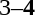<table style="text-align:center">
<tr>
<th width=223></th>
<th width=100></th>
<th width=223></th>
</tr>
<tr>
<td align=right><small><span></span></small> </td>
<td>3–<strong>4</strong></td>
<td align=left><strong></strong> <small><span></span></small></td>
</tr>
</table>
